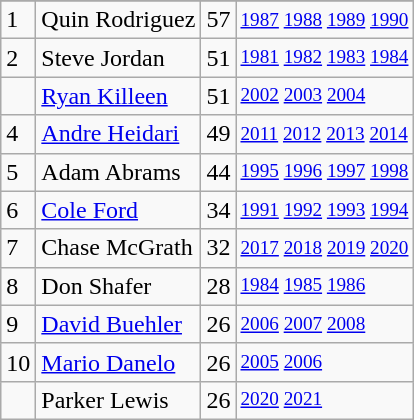<table class="wikitable">
<tr>
</tr>
<tr>
<td>1</td>
<td>Quin Rodriguez</td>
<td>57</td>
<td style="font-size:80%;"><a href='#'>1987</a> <a href='#'>1988</a> <a href='#'>1989</a> <a href='#'>1990</a></td>
</tr>
<tr>
<td>2</td>
<td>Steve Jordan</td>
<td>51</td>
<td style="font-size:80%;"><a href='#'>1981</a> <a href='#'>1982</a> <a href='#'>1983</a> <a href='#'>1984</a></td>
</tr>
<tr>
<td></td>
<td><a href='#'>Ryan Killeen</a></td>
<td>51</td>
<td style="font-size:80%;"><a href='#'>2002</a> <a href='#'>2003</a> <a href='#'>2004</a></td>
</tr>
<tr>
<td>4</td>
<td><a href='#'>Andre Heidari</a></td>
<td>49</td>
<td style="font-size:80%;"><a href='#'>2011</a> <a href='#'>2012</a> <a href='#'>2013</a> <a href='#'>2014</a></td>
</tr>
<tr>
<td>5</td>
<td>Adam Abrams</td>
<td>44</td>
<td style="font-size:80%;"><a href='#'>1995</a> <a href='#'>1996</a> <a href='#'>1997</a> <a href='#'>1998</a></td>
</tr>
<tr>
<td>6</td>
<td><a href='#'>Cole Ford</a></td>
<td>34</td>
<td style="font-size:80%;"><a href='#'>1991</a> <a href='#'>1992</a> <a href='#'>1993</a> <a href='#'>1994</a></td>
</tr>
<tr>
<td>7</td>
<td>Chase McGrath</td>
<td>32</td>
<td style="font-size:80%;"><a href='#'>2017</a> <a href='#'>2018</a> <a href='#'>2019</a> <a href='#'>2020</a></td>
</tr>
<tr>
<td>8</td>
<td>Don Shafer</td>
<td>28</td>
<td style="font-size:80%;"><a href='#'>1984</a> <a href='#'>1985</a> <a href='#'>1986</a></td>
</tr>
<tr>
<td>9</td>
<td><a href='#'>David Buehler</a></td>
<td>26</td>
<td style="font-size:80%;"><a href='#'>2006</a> <a href='#'>2007</a> <a href='#'>2008</a></td>
</tr>
<tr>
<td>10</td>
<td><a href='#'>Mario Danelo</a></td>
<td>26</td>
<td style="font-size:80%;"><a href='#'>2005</a> <a href='#'>2006</a></td>
</tr>
<tr>
<td></td>
<td>Parker Lewis</td>
<td>26</td>
<td style="font-size:80%;"><a href='#'>2020</a> <a href='#'>2021</a></td>
</tr>
</table>
